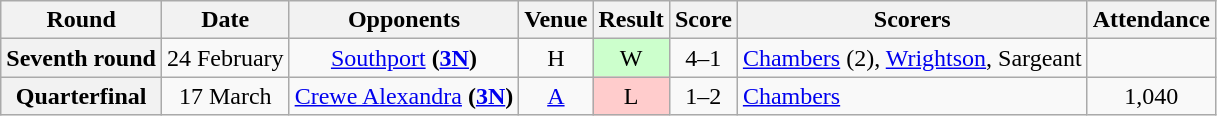<table class="wikitable" style="text-align:center">
<tr>
<th>Round</th>
<th>Date</th>
<th>Opponents</th>
<th>Venue</th>
<th>Result</th>
<th>Score</th>
<th>Scorers</th>
<th>Attendance</th>
</tr>
<tr>
<th>Seventh round</th>
<td>24 February</td>
<td><a href='#'>Southport</a> <strong>(<a href='#'>3N</a>)</strong></td>
<td>H</td>
<td style="background-color:#CCFFCC">W</td>
<td>4–1</td>
<td align="left"><a href='#'>Chambers</a> (2), <a href='#'>Wrightson</a>, Sargeant</td>
<td></td>
</tr>
<tr>
<th>Quarterfinal</th>
<td>17 March</td>
<td><a href='#'>Crewe Alexandra</a> <strong>(<a href='#'>3N</a>)</strong></td>
<td><a href='#'>A</a></td>
<td style="background-color:#FFCCCC">L</td>
<td>1–2</td>
<td align="left"><a href='#'>Chambers</a></td>
<td>1,040</td>
</tr>
</table>
